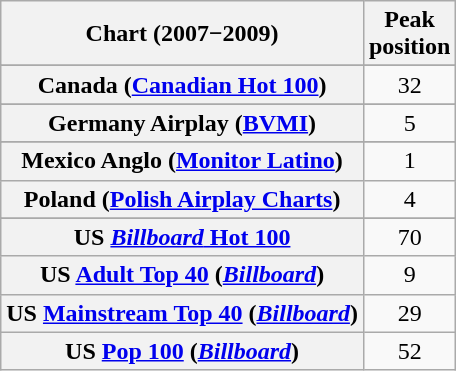<table class="wikitable sortable plainrowheaders" style="text-align:center">
<tr>
<th>Chart (2007−2009)</th>
<th>Peak<br>position</th>
</tr>
<tr>
</tr>
<tr>
</tr>
<tr>
<th scope="row">Canada (<a href='#'>Canadian Hot 100</a>)</th>
<td>32</td>
</tr>
<tr>
</tr>
<tr>
</tr>
<tr>
<th scope="row">Germany Airplay (<a href='#'>BVMI</a>)</th>
<td>5</td>
</tr>
<tr>
</tr>
<tr>
<th scope="row">Mexico Anglo (<a href='#'>Monitor Latino</a>)</th>
<td>1</td>
</tr>
<tr>
<th scope="row">Poland (<a href='#'>Polish Airplay Charts</a>)</th>
<td>4</td>
</tr>
<tr>
</tr>
<tr>
</tr>
<tr>
</tr>
<tr>
<th scope="row">US <a href='#'><em>Billboard</em> Hot 100</a></th>
<td>70</td>
</tr>
<tr>
<th scope="row">US <a href='#'>Adult Top 40</a> (<em><a href='#'>Billboard</a></em>)</th>
<td>9</td>
</tr>
<tr>
<th scope="row">US <a href='#'>Mainstream Top 40</a> (<em><a href='#'>Billboard</a></em>)</th>
<td>29</td>
</tr>
<tr>
<th scope="row">US <a href='#'>Pop 100</a> (<em><a href='#'>Billboard</a></em>)</th>
<td>52</td>
</tr>
</table>
